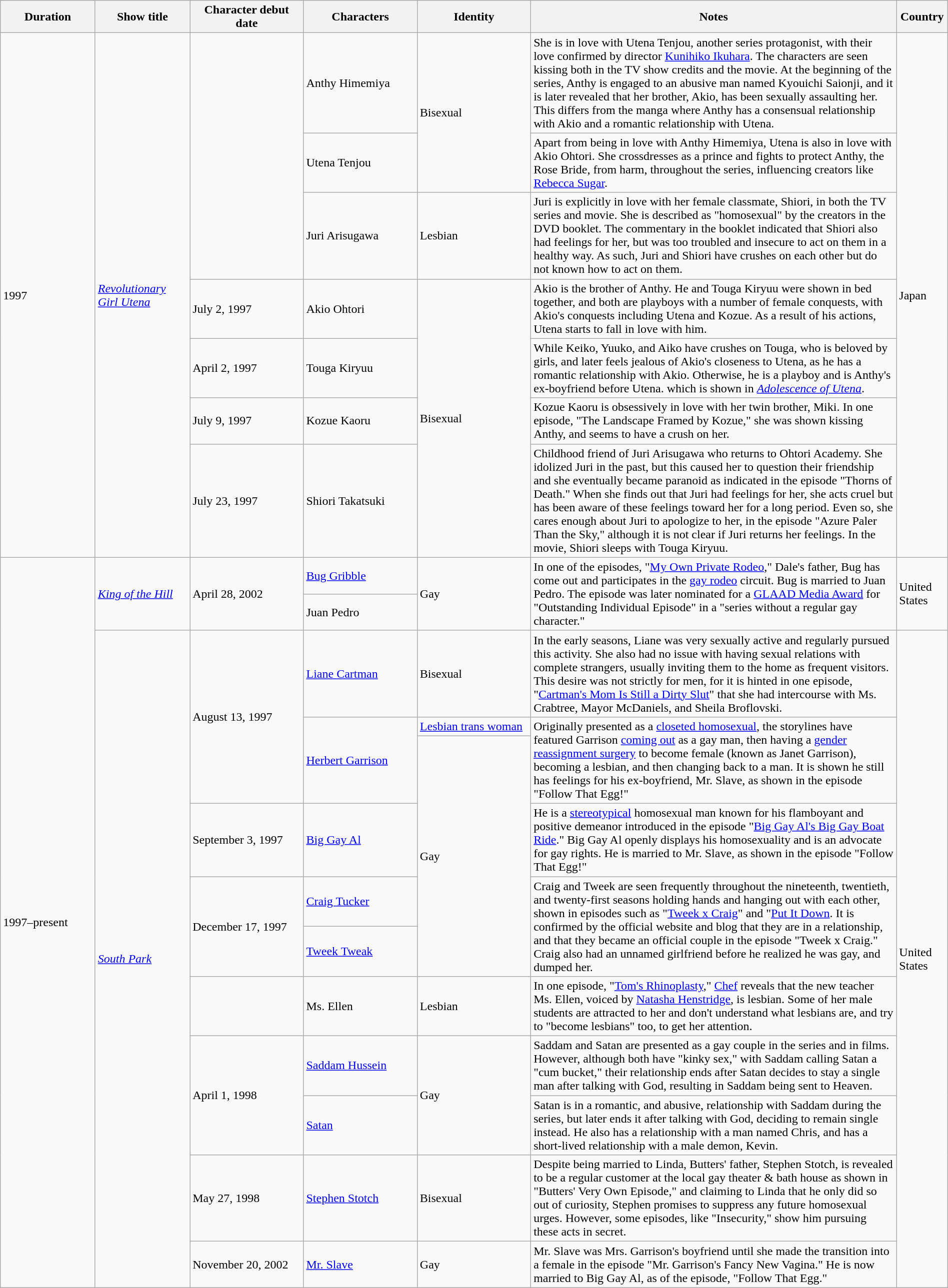<table class="wikitable sortable" style="width: 100%">
<tr>
<th scope="col" style="width:10%;">Duration</th>
<th scope="col" style="width:10%;">Show title</th>
<th scope="col" style="width:12%;">Character debut date</th>
<th scope="col" style="width:12%;">Characters</th>
<th scope="col" style="width:12%;">Identity</th>
<th>Notes</th>
<th>Country</th>
</tr>
<tr>
<td rowspan="7">1997</td>
<td rowspan="7"><em><a href='#'>Revolutionary Girl Utena</a></em></td>
<td rowspan="3"></td>
<td>Anthy Himemiya</td>
<td rowspan="2">Bisexual</td>
<td>She is in love with Utena Tenjou, another series protagonist, with their love confirmed by director <a href='#'>Kunihiko Ikuhara</a>. The characters are seen kissing both in the TV show credits and the movie. At the beginning of the series, Anthy is engaged to an abusive man named Kyouichi Saionji, and it is later revealed that her brother, Akio, has been sexually assaulting her. This differs from the manga where Anthy has a consensual relationship with Akio and a romantic relationship with Utena.</td>
<td rowspan="7">Japan</td>
</tr>
<tr>
<td>Utena Tenjou</td>
<td>Apart from being in love with Anthy Himemiya, Utena is also in love with Akio Ohtori. She crossdresses as a prince and fights to protect Anthy, the Rose Bride, from harm, throughout the series, influencing creators like <a href='#'>Rebecca Sugar</a>.</td>
</tr>
<tr>
<td>Juri Arisugawa</td>
<td>Lesbian</td>
<td>Juri is explicitly in love with her female classmate, Shiori, in both the TV series and movie. She is described as "homosexual" by the creators in the DVD booklet. The commentary in the booklet indicated that Shiori also had feelings for her, but was too troubled and insecure to act on them in a healthy way. As such, Juri and Shiori have crushes on each other but do not known how to act on them.</td>
</tr>
<tr>
<td>July 2, 1997</td>
<td>Akio Ohtori</td>
<td rowspan="4">Bisexual</td>
<td>Akio is the brother of Anthy. He and Touga Kiryuu were shown in bed together, and both are playboys with a number of female conquests, with Akio's conquests including Utena and Kozue. As a result of his actions, Utena starts to fall in love with him.</td>
</tr>
<tr>
<td>April 2, 1997</td>
<td>Touga Kiryuu</td>
<td>While Keiko, Yuuko, and Aiko have crushes on Touga, who is beloved by girls, and later feels jealous of Akio's closeness to Utena, as he has a romantic relationship with Akio. Otherwise, he is a playboy and is Anthy's ex-boyfriend before Utena. which is shown in <em><a href='#'>Adolescence of Utena</a></em>.</td>
</tr>
<tr>
<td>July 9, 1997</td>
<td>Kozue Kaoru</td>
<td>Kozue Kaoru is obsessively in love with her twin brother, Miki. In one episode, "The Landscape Framed by Kozue," she was shown kissing Anthy, and seems to have a crush on her.</td>
</tr>
<tr>
<td>July 23, 1997</td>
<td>Shiori Takatsuki</td>
<td>Childhood friend of Juri Arisugawa who returns to Ohtori Academy. She idolized Juri in the past, but this caused her to question their friendship and she eventually became paranoid as indicated in the episode "Thorns of Death." When she finds out that Juri had feelings for her, she acts cruel but has been aware of these feelings toward her for a long period. Even so, she cares enough about Juri to apologize to her, in the episode "Azure Paler Than the Sky," although it is not clear if Juri returns her feelings. In the movie, Shiori sleeps with Touga Kiryuu.</td>
</tr>
<tr>
<td rowspan="13">1997–present</td>
<td rowspan="2"><em><a href='#'>King of the Hill</a></em></td>
<td rowspan="2">April 28, 2002</td>
<td><a href='#'>Bug Gribble</a></td>
<td rowspan="2">Gay</td>
<td rowspan="2">In one of the episodes, "<a href='#'>My Own Private Rodeo</a>," Dale's father, Bug has come out and participates in the <a href='#'>gay rodeo</a> circuit. Bug is married to Juan Pedro. The episode was later nominated for a <a href='#'>GLAAD Media Award</a> for "Outstanding Individual Episode" in a "series without a regular gay character."</td>
<td rowspan="2">United States</td>
</tr>
<tr>
<td>Juan Pedro</td>
</tr>
<tr>
<td rowspan="11"><em><a href='#'>South Park</a></em></td>
<td rowspan="3">August 13, 1997</td>
<td><a href='#'>Liane Cartman</a></td>
<td>Bisexual</td>
<td>In the early seasons, Liane was very sexually active and regularly pursued this activity. She also had no issue with having sexual relations with complete strangers, usually inviting them to the home as frequent visitors. This desire was not strictly for men, for it is hinted in one episode, "<a href='#'>Cartman's Mom Is Still a Dirty Slut</a>" that she had intercourse with Ms. Crabtree, Mayor McDaniels, and Sheila Broflovski.</td>
<td rowspan="12">United States</td>
</tr>
<tr>
<td rowspan="2"><a href='#'>Herbert Garrison</a></td>
<td><a href='#'>Lesbian trans woman</a></td>
<td rowspan="2">Originally presented as a <a href='#'>closeted homosexual</a>, the storylines have featured Garrison <a href='#'>coming out</a> as a gay man, then having a <a href='#'>gender reassignment surgery</a> to become female (known as Janet Garrison), becoming a lesbian, and then changing back to a man. It is shown he still has feelings for his ex-boyfriend, Mr. Slave, as shown in the episode "Follow That Egg!"</td>
</tr>
<tr>
<td rowspan="4">Gay</td>
</tr>
<tr>
<td>September 3, 1997</td>
<td><a href='#'>Big Gay Al</a></td>
<td>He is a <a href='#'>stereotypical</a> homosexual man known for his flamboyant and positive demeanor introduced in the episode "<a href='#'>Big Gay Al's Big Gay Boat Ride</a>." Big Gay Al openly displays his homosexuality and is an advocate for gay rights. He is married to Mr. Slave, as shown in the episode "Follow That Egg!"</td>
</tr>
<tr>
<td rowspan="2">December 17, 1997</td>
<td><a href='#'>Craig Tucker</a></td>
<td rowspan="2">Craig and Tweek are seen frequently throughout the nineteenth, twentieth, and twenty-first seasons holding hands and hanging out with each other, shown in episodes such as "<a href='#'>Tweek x Craig</a>" and "<a href='#'>Put It Down</a>. It is confirmed by the official website and blog that they are in a relationship, and that they became an official couple in the episode "Tweek x Craig." Craig also had an unnamed girlfriend before he realized he was gay, and dumped her.</td>
</tr>
<tr>
<td><a href='#'>Tweek Tweak</a></td>
</tr>
<tr>
<td></td>
<td>Ms. Ellen</td>
<td>Lesbian</td>
<td>In one episode, "<a href='#'>Tom's Rhinoplasty</a>," <a href='#'>Chef</a> reveals that the new teacher Ms. Ellen, voiced by <a href='#'>Natasha Henstridge</a>, is lesbian. Some of her male students are attracted to her and don't understand what lesbians are, and try to "become lesbians" too, to get her attention.</td>
</tr>
<tr>
<td rowspan="2">April 1, 1998</td>
<td><a href='#'>Saddam Hussein</a></td>
<td rowspan="2">Gay</td>
<td>Saddam and Satan are presented as a gay couple in the series and in films. However, although both have "kinky sex," with Saddam calling Satan a "cum bucket," their relationship ends after Satan decides to stay a single man after talking with God, resulting in Saddam being sent to Heaven.</td>
</tr>
<tr>
<td><a href='#'>Satan</a></td>
<td>Satan is in a romantic, and abusive, relationship with Saddam during the series, but later ends it after talking with God, deciding to remain single instead. He also has a relationship with a man named Chris, and has a short-lived relationship with a male demon, Kevin.</td>
</tr>
<tr>
<td>May 27, 1998</td>
<td><a href='#'>Stephen Stotch</a></td>
<td>Bisexual</td>
<td>Despite being married to Linda, Butters' father, Stephen Stotch, is revealed to be a regular customer at the local gay theater & bath house as shown in "Butters' Very Own Episode," and claiming to Linda that he only did so out of curiosity, Stephen promises to suppress any future homosexual urges. However, some episodes, like "Insecurity," show him pursuing these acts in secret.</td>
</tr>
<tr>
<td>November 20, 2002</td>
<td><a href='#'>Mr. Slave</a></td>
<td>Gay</td>
<td>Mr. Slave was Mrs. Garrison's boyfriend until she made the transition into a female in the episode "Mr. Garrison's Fancy New Vagina." He is now married to Big Gay Al, as of the episode, "Follow That Egg."</td>
</tr>
</table>
